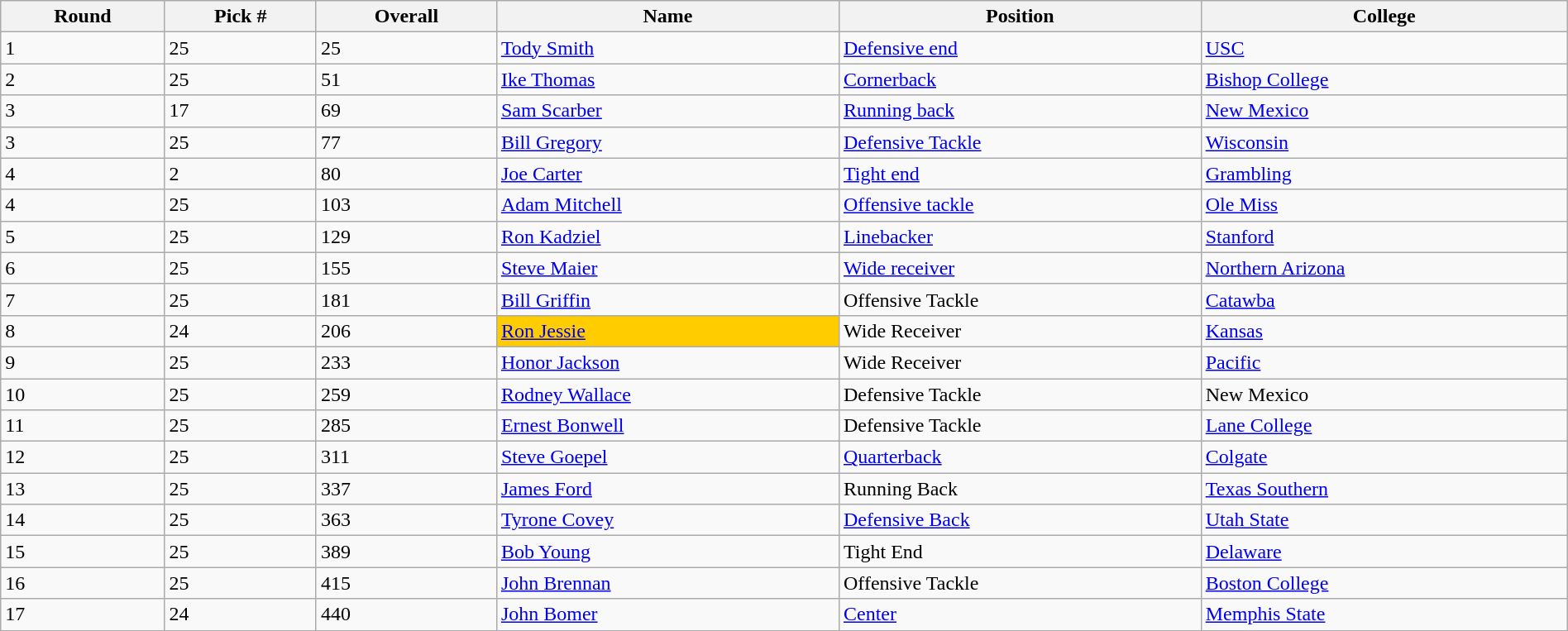<table class="wikitable sortable sortable" style="width: 100%">
<tr>
<th>Round</th>
<th>Pick #</th>
<th>Overall</th>
<th>Name</th>
<th>Position</th>
<th>College</th>
</tr>
<tr>
<td>1</td>
<td>25</td>
<td>25</td>
<td><a href='#'>Tody Smith</a></td>
<td><a href='#'>Defensive end</a></td>
<td><a href='#'>USC</a></td>
</tr>
<tr>
<td>2</td>
<td>25</td>
<td>51</td>
<td><a href='#'>Ike Thomas</a></td>
<td><a href='#'>Cornerback</a></td>
<td><a href='#'>Bishop College</a></td>
</tr>
<tr>
<td>3</td>
<td>17</td>
<td>69</td>
<td><a href='#'>Sam Scarber</a></td>
<td><a href='#'>Running back</a></td>
<td><a href='#'>New Mexico</a></td>
</tr>
<tr>
<td>3</td>
<td>25</td>
<td>77</td>
<td><a href='#'>Bill Gregory</a></td>
<td><a href='#'>Defensive Tackle</a></td>
<td><a href='#'>Wisconsin</a></td>
</tr>
<tr>
<td>4</td>
<td>2</td>
<td>80</td>
<td><a href='#'>Joe Carter</a></td>
<td><a href='#'>Tight end</a></td>
<td><a href='#'>Grambling</a></td>
</tr>
<tr>
<td>4</td>
<td>25</td>
<td>103</td>
<td><a href='#'>Adam Mitchell</a></td>
<td><a href='#'>Offensive tackle</a></td>
<td><a href='#'>Ole Miss</a></td>
</tr>
<tr>
<td>5</td>
<td>25</td>
<td>129</td>
<td><a href='#'>Ron Kadziel</a></td>
<td><a href='#'>Linebacker</a></td>
<td><a href='#'>Stanford</a></td>
</tr>
<tr>
<td>6</td>
<td>25</td>
<td>155</td>
<td><a href='#'>Steve Maier</a></td>
<td><a href='#'>Wide receiver</a></td>
<td><a href='#'>Northern Arizona</a></td>
</tr>
<tr>
<td>7</td>
<td>25</td>
<td>181</td>
<td><a href='#'>Bill Griffin</a></td>
<td>Offensive Tackle</td>
<td><a href='#'>Catawba</a></td>
</tr>
<tr>
<td>8</td>
<td>24</td>
<td>206</td>
<td bgcolor=#FFCC00><a href='#'>Ron Jessie</a></td>
<td>Wide Receiver</td>
<td><a href='#'>Kansas</a></td>
</tr>
<tr>
<td>9</td>
<td>25</td>
<td>233</td>
<td><a href='#'>Honor Jackson</a></td>
<td>Wide Receiver</td>
<td><a href='#'>Pacific</a></td>
</tr>
<tr>
<td>10</td>
<td>25</td>
<td>259</td>
<td><a href='#'>Rodney Wallace</a></td>
<td>Defensive Tackle</td>
<td>New Mexico</td>
</tr>
<tr>
<td>11</td>
<td>25</td>
<td>285</td>
<td><a href='#'>Ernest Bonwell</a></td>
<td>Defensive Tackle</td>
<td><a href='#'>Lane College</a></td>
</tr>
<tr>
<td>12</td>
<td>25</td>
<td>311</td>
<td><a href='#'>Steve Goepel</a></td>
<td><a href='#'>Quarterback</a></td>
<td><a href='#'>Colgate</a></td>
</tr>
<tr>
<td>13</td>
<td>25</td>
<td>337</td>
<td><a href='#'>James Ford</a></td>
<td>Running Back</td>
<td><a href='#'>Texas Southern</a></td>
</tr>
<tr>
<td>14</td>
<td>25</td>
<td>363</td>
<td><a href='#'>Tyrone Covey</a></td>
<td><a href='#'>Defensive Back</a></td>
<td><a href='#'>Utah State</a></td>
</tr>
<tr>
<td>15</td>
<td>25</td>
<td>389</td>
<td><a href='#'>Bob Young</a></td>
<td>Tight End</td>
<td><a href='#'>Delaware</a></td>
</tr>
<tr>
<td>16</td>
<td>25</td>
<td>415</td>
<td><a href='#'>John Brennan</a></td>
<td>Offensive Tackle</td>
<td><a href='#'>Boston College</a></td>
</tr>
<tr>
<td>17</td>
<td>24</td>
<td>440</td>
<td><a href='#'>John Bomer</a></td>
<td><a href='#'>Center</a></td>
<td><a href='#'>Memphis State</a></td>
</tr>
</table>
